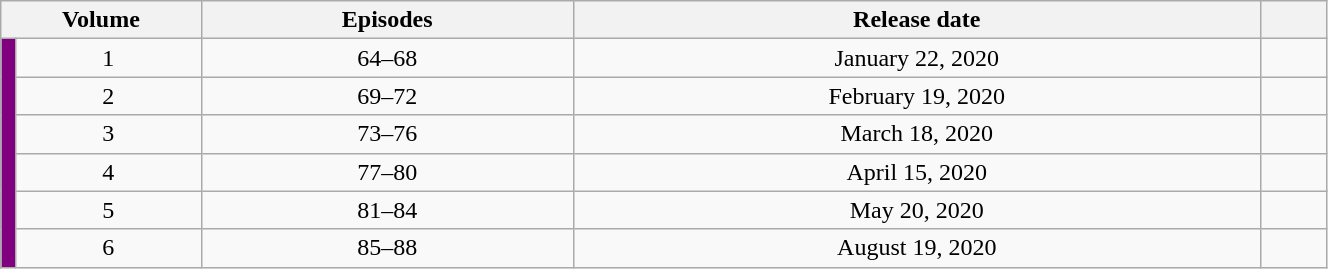<table class="wikitable" style="text-align:center; width: 70%;">
<tr>
<th colspan="2" width="15%">Volume</th>
<th>Episodes</th>
<th>Release date</th>
<th width="5%"></th>
</tr>
<tr>
<td rowspan="6" width="1%" style="background: #800080"></td>
<td>1</td>
<td>64–68</td>
<td>January 22, 2020</td>
<td></td>
</tr>
<tr>
<td>2</td>
<td>69–72</td>
<td>February 19, 2020</td>
<td></td>
</tr>
<tr>
<td>3</td>
<td>73–76</td>
<td>March 18, 2020</td>
<td></td>
</tr>
<tr>
<td>4</td>
<td>77–80</td>
<td>April 15, 2020</td>
<td></td>
</tr>
<tr>
<td>5</td>
<td>81–84</td>
<td>May 20, 2020</td>
<td></td>
</tr>
<tr>
<td>6</td>
<td>85–88</td>
<td>August 19, 2020</td>
<td></td>
</tr>
</table>
